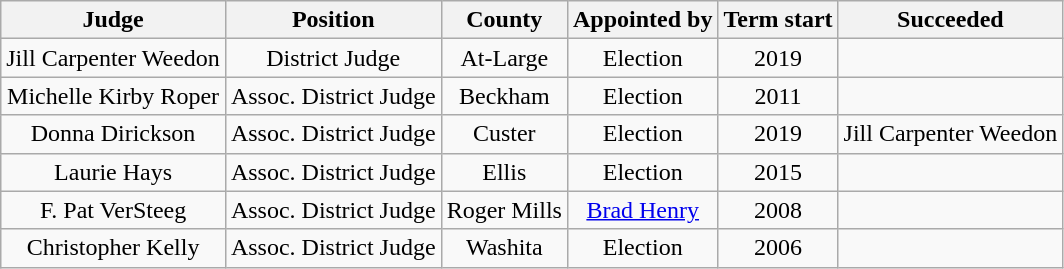<table class="wikitable sortable" style="text-align:center">
<tr>
<th>Judge</th>
<th>Position</th>
<th>County</th>
<th>Appointed by</th>
<th>Term start</th>
<th>Succeeded</th>
</tr>
<tr>
<td>Jill Carpenter Weedon</td>
<td>District Judge</td>
<td>At-Large</td>
<td>Election</td>
<td>2019</td>
<td></td>
</tr>
<tr>
<td>Michelle Kirby Roper</td>
<td>Assoc. District Judge</td>
<td>Beckham</td>
<td>Election</td>
<td>2011</td>
<td></td>
</tr>
<tr>
<td>Donna Dirickson</td>
<td>Assoc. District Judge</td>
<td>Custer</td>
<td>Election</td>
<td>2019</td>
<td>Jill Carpenter Weedon</td>
</tr>
<tr>
<td>Laurie Hays</td>
<td>Assoc. District Judge</td>
<td>Ellis</td>
<td>Election</td>
<td>2015</td>
<td></td>
</tr>
<tr>
<td>F. Pat VerSteeg</td>
<td>Assoc. District Judge</td>
<td>Roger Mills</td>
<td><a href='#'>Brad Henry</a></td>
<td>2008</td>
<td></td>
</tr>
<tr>
<td>Christopher Kelly</td>
<td>Assoc. District Judge</td>
<td>Washita</td>
<td>Election</td>
<td>2006</td>
<td></td>
</tr>
</table>
